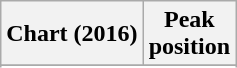<table class="wikitable sortable">
<tr>
<th align="left">Chart (2016)</th>
<th align="center">Peak<br>position</th>
</tr>
<tr>
</tr>
<tr>
</tr>
</table>
